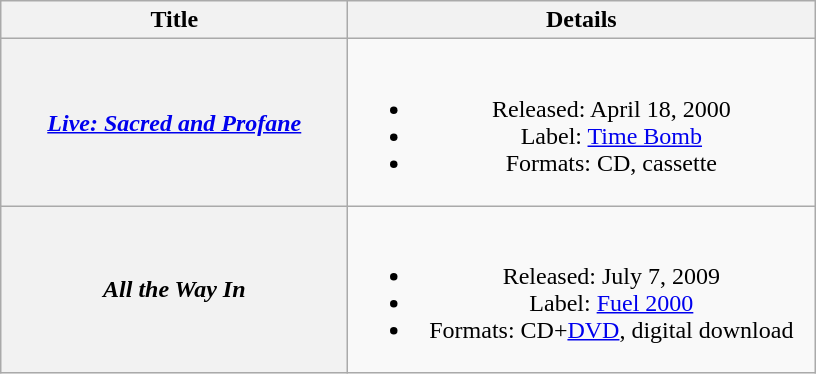<table class="wikitable plainrowheaders" style="text-align:center">
<tr>
<th scope="col" style="width:14em;">Title</th>
<th scope="col" style="width:19em;">Details</th>
</tr>
<tr>
<th scope="row"><em><a href='#'>Live: Sacred and Profane</a></em></th>
<td><br><ul><li>Released: April 18, 2000</li><li>Label: <a href='#'>Time Bomb</a></li><li>Formats: CD, cassette</li></ul></td>
</tr>
<tr>
<th scope="row"><em>All the Way In</em></th>
<td><br><ul><li>Released: July 7, 2009</li><li>Label: <a href='#'>Fuel 2000</a></li><li>Formats: CD+<a href='#'>DVD</a>, digital download</li></ul></td>
</tr>
</table>
